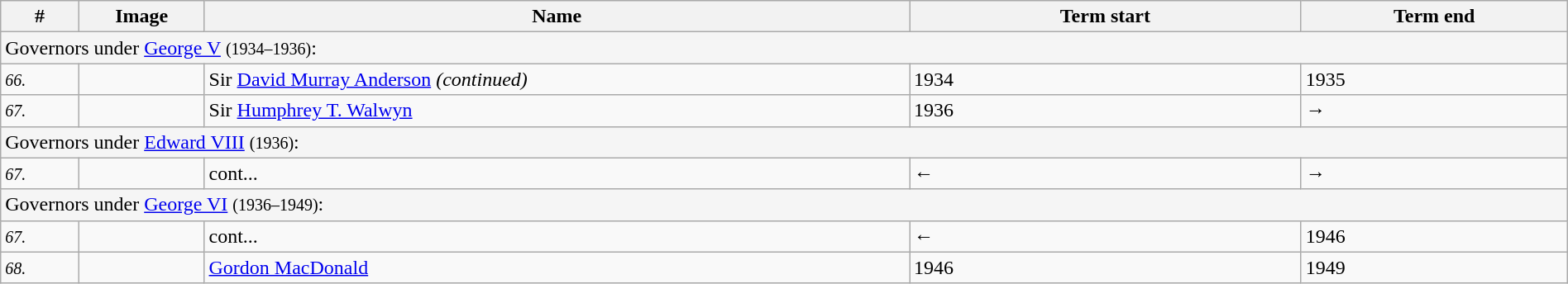<table class="wikitable" style="width:100%">
<tr>
<th width="5%">#</th>
<th width="8%">Image</th>
<th width="45%">Name</th>
<th width="25%">Term start</th>
<th width="25%">Term end</th>
</tr>
<tr bgcolor="#F5F5F5">
<td colspan="5" align="left"><span>Governors under <a href='#'>George V</a> <small>(1934–1936)</small>:</span></td>
</tr>
<tr>
<td><small><em>66.</em></small></td>
<td></td>
<td>Sir <a href='#'>David Murray Anderson</a> <em>(continued)</em> </td>
<td>1934</td>
<td>1935</td>
</tr>
<tr>
<td><small><em>67.</em></small></td>
<td></td>
<td>Sir <a href='#'>Humphrey T. Walwyn</a> </td>
<td>1936</td>
<td>→</td>
</tr>
<tr bgcolor="#F5F5F5">
<td colspan="5" align="left"><span>Governors under <a href='#'>Edward VIII</a> <small>(1936)</small>:</span></td>
</tr>
<tr>
<td><small><em>67.</em></small></td>
<td></td>
<td>cont...</td>
<td>←</td>
<td>→</td>
</tr>
<tr bgcolor="#F5F5F5">
<td colspan="5" align="left"><span>Governors under <a href='#'>George VI</a> <small>(1936–1949)</small>:</span></td>
</tr>
<tr>
<td><small><em>67.</em></small></td>
<td></td>
<td>cont...</td>
<td>←</td>
<td>1946</td>
</tr>
<tr>
<td><small><em>68.</em></small></td>
<td></td>
<td><a href='#'>Gordon MacDonald</a></td>
<td>1946</td>
<td>1949</td>
</tr>
</table>
